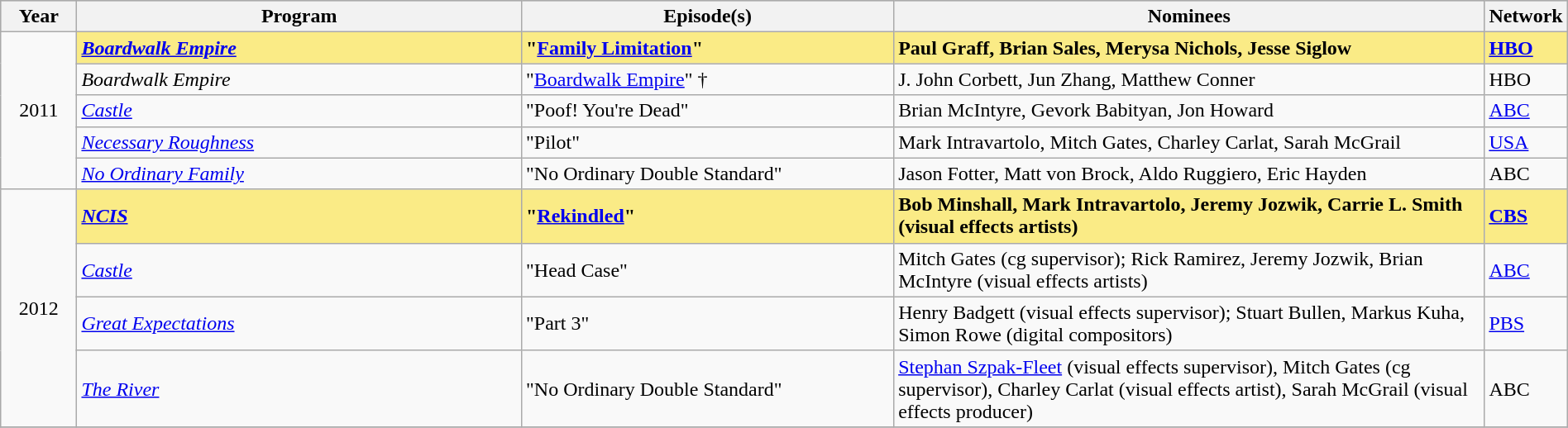<table class="wikitable" style="width:100%">
<tr bgcolor="#bebebe">
<th width="5%">Year</th>
<th width="30%">Program</th>
<th width="25%">Episode(s)</th>
<th width="40%">Nominees</th>
<th width="5%">Network</th>
</tr>
<tr>
<td rowspan="5" style="text-align:center;">2011 <br></td>
<td style="background:#FAEB86;"><strong><em><a href='#'>Boardwalk Empire</a></em></strong></td>
<td style="background:#FAEB86;"><strong>"<a href='#'>Family Limitation</a>"</strong></td>
<td style="background:#FAEB86;"><strong>Paul Graff, Brian Sales, Merysa Nichols, Jesse Siglow</strong></td>
<td style="background:#FAEB86;"><strong><a href='#'>HBO</a></strong></td>
</tr>
<tr>
<td><em>Boardwalk Empire</em></td>
<td>"<a href='#'>Boardwalk Empire</a>" †</td>
<td>J. John Corbett, Jun Zhang, Matthew Conner</td>
<td>HBO</td>
</tr>
<tr>
<td><em><a href='#'>Castle</a></em></td>
<td>"Poof! You're Dead"</td>
<td>Brian McIntyre, Gevork Babityan, Jon Howard</td>
<td><a href='#'>ABC</a></td>
</tr>
<tr>
<td><em><a href='#'>Necessary Roughness</a></em></td>
<td>"Pilot"</td>
<td>Mark Intravartolo, Mitch Gates, Charley Carlat, Sarah McGrail</td>
<td><a href='#'>USA</a></td>
</tr>
<tr>
<td><em><a href='#'>No Ordinary Family</a></em></td>
<td>"No Ordinary Double Standard"</td>
<td>Jason Fotter, Matt von Brock, Aldo Ruggiero, Eric Hayden</td>
<td>ABC</td>
</tr>
<tr>
<td rowspan="4" style="text-align:center;">2012 <br></td>
<td style="background:#FAEB86;"><strong><em><a href='#'>NCIS</a></em></strong></td>
<td style="background:#FAEB86;"><strong>"<a href='#'>Rekindled</a>"</strong></td>
<td style="background:#FAEB86;"><strong>Bob Minshall, Mark Intravartolo, Jeremy Jozwik, Carrie L. Smith (visual effects artists)</strong></td>
<td style="background:#FAEB86;"><strong><a href='#'>CBS</a></strong></td>
</tr>
<tr>
<td><em><a href='#'>Castle</a></em></td>
<td>"Head Case"</td>
<td>Mitch Gates (cg supervisor); Rick Ramirez, Jeremy Jozwik, Brian McIntyre (visual effects artists)</td>
<td><a href='#'>ABC</a></td>
</tr>
<tr>
<td><em><a href='#'>Great Expectations</a></em></td>
<td>"Part 3"</td>
<td>Henry Badgett (visual effects supervisor); Stuart Bullen, Markus Kuha, Simon Rowe (digital compositors)</td>
<td><a href='#'>PBS</a></td>
</tr>
<tr>
<td><em><a href='#'>The River</a></em></td>
<td>"No Ordinary Double Standard"</td>
<td><a href='#'>Stephan Szpak-Fleet</a> (visual effects supervisor), Mitch Gates (cg supervisor), Charley Carlat (visual effects artist), Sarah McGrail (visual effects producer)</td>
<td>ABC</td>
</tr>
<tr>
</tr>
</table>
